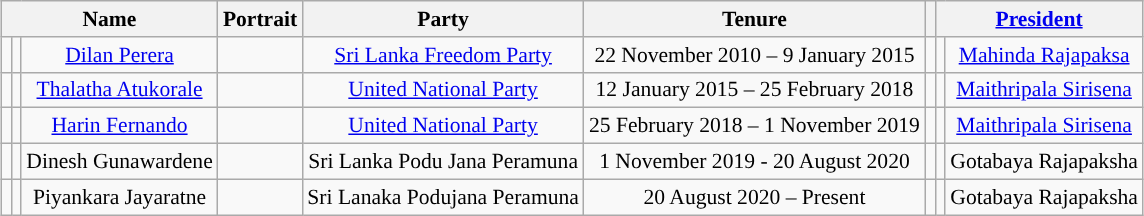<table class="wikitable" style="margin:1em auto; font-size:90%; text-align:center;">
<tr>
<th colspan="3">Name</th>
<th>Portrait</th>
<th>Party</th>
<th>Tenure</th>
<th></th>
<th colspan="2"><a href='#'>President</a></th>
</tr>
<tr>
<td style="background:"></td>
<td></td>
<td><a href='#'>Dilan Perera</a></td>
<td></td>
<td><a href='#'>Sri Lanka Freedom Party</a></td>
<td>22 November 2010 – 9 January 2015</td>
<td></td>
<td style="background:"></td>
<td><a href='#'>Mahinda Rajapaksa</a></td>
</tr>
<tr>
<td style="background:"></td>
<td></td>
<td><a href='#'>Thalatha Atukorale</a></td>
<td></td>
<td><a href='#'>United National Party</a></td>
<td>12 January 2015 – 25 February 2018</td>
<td></td>
<td style="background:"></td>
<td><a href='#'>Maithripala Sirisena</a></td>
</tr>
<tr>
<td style="background:"></td>
<td></td>
<td><a href='#'>Harin Fernando</a></td>
<td></td>
<td><a href='#'>United National Party</a></td>
<td>25 February 2018 – 1 November 2019</td>
<td></td>
<td style="background:"></td>
<td><a href='#'>Maithripala Sirisena</a></td>
</tr>
<tr>
<td></td>
<td></td>
<td>Dinesh Gunawardene</td>
<td></td>
<td>Sri Lanka Podu Jana Peramuna</td>
<td>1 November 2019 - 20 August 2020</td>
<td></td>
<td></td>
<td>Gotabaya Rajapaksha</td>
</tr>
<tr>
<td></td>
<td></td>
<td>Piyankara Jayaratne</td>
<td></td>
<td>Sri Lanaka Podujana Peramuna</td>
<td>20 August 2020 – Present</td>
<td></td>
<td></td>
<td>Gotabaya Rajapaksha</td>
</tr>
</table>
